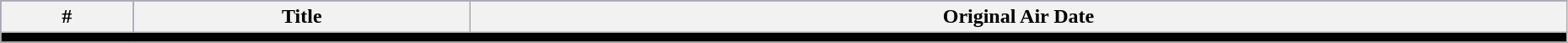<table class="wikitable" width="98%">
<tr bgcolor="0000ff">
<th>#</th>
<th>Title</th>
<th>Original Air Date</th>
</tr>
<tr>
<td colspan="4" bgcolor="	#000"></td>
</tr>
<tr>
</tr>
</table>
